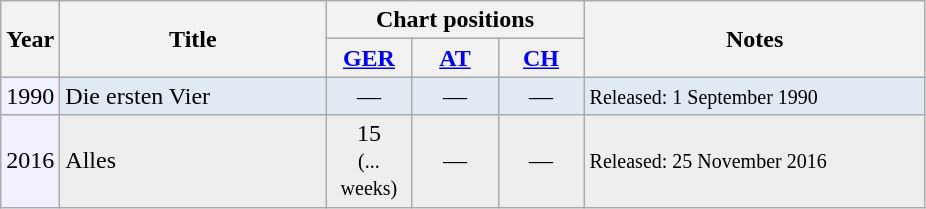<table class="wikitable">
<tr class="hintergrundfarbe8">
<th rowspan="2">Year</th>
<th width="170" rowspan="2">Title</th>
<th colspan="3">Chart positions</th>
<th width="220" rowspan="2">Notes</th>
</tr>
<tr class="hintergrundfarbe8">
<th width="50"><a href='#'>GER</a></th>
<th width="50"><a href='#'>AT</a></th>
<th width="50"><a href='#'>CH</a></th>
</tr>
<tr style="background:#E1E9F3">
<td bgcolor="#f0f0ff">1990</td>
<td>Die ersten Vier</td>
<td align="center" >—</td>
<td align="center" >—</td>
<td align="center" >—</td>
<td><small>Released: 1 September 1990</small></td>
</tr>
<tr style="background:#EEEEEE">
<td bgcolor="#f0f0ff">2016</td>
<td>Alles</td>
<td align="center" >15<br><small>(... weeks)</small></td>
<td align="center" >—</td>
<td align="center" >—</td>
<td><small>Released: 25 November 2016</small></td>
</tr>
</table>
